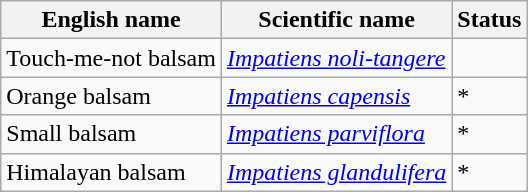<table class="wikitable" |>
<tr>
<th>English name</th>
<th>Scientific name</th>
<th>Status</th>
</tr>
<tr>
<td>Touch-me-not balsam</td>
<td><em><a href='#'>Impatiens noli-tangere</a></em></td>
<td></td>
</tr>
<tr>
<td>Orange balsam</td>
<td><em><a href='#'>Impatiens capensis</a></em></td>
<td>*</td>
</tr>
<tr>
<td>Small balsam</td>
<td><em><a href='#'>Impatiens parviflora</a></em></td>
<td>*</td>
</tr>
<tr>
<td>Himalayan balsam</td>
<td><em><a href='#'>Impatiens glandulifera</a></em></td>
<td>*</td>
</tr>
</table>
